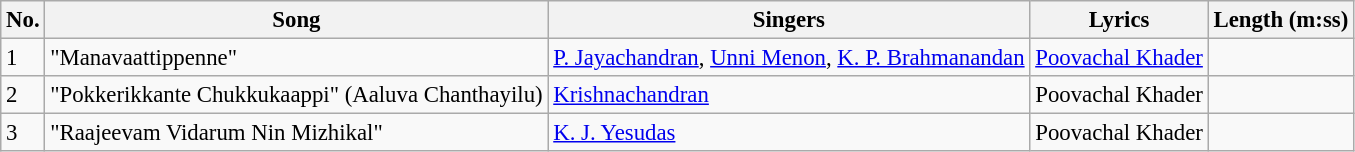<table class="wikitable" style="font-size:95%;">
<tr>
<th>No.</th>
<th>Song</th>
<th>Singers</th>
<th>Lyrics</th>
<th>Length (m:ss)</th>
</tr>
<tr>
<td>1</td>
<td>"Manavaattippenne"</td>
<td><a href='#'>P. Jayachandran</a>, <a href='#'>Unni Menon</a>, <a href='#'>K. P. Brahmanandan</a></td>
<td><a href='#'>Poovachal Khader</a></td>
<td></td>
</tr>
<tr>
<td>2</td>
<td>"Pokkerikkante Chukkukaappi" (Aaluva Chanthayilu)</td>
<td><a href='#'>Krishnachandran</a></td>
<td>Poovachal Khader</td>
<td></td>
</tr>
<tr>
<td>3</td>
<td>"Raajeevam Vidarum Nin Mizhikal"</td>
<td><a href='#'>K. J. Yesudas</a></td>
<td>Poovachal Khader</td>
<td></td>
</tr>
</table>
